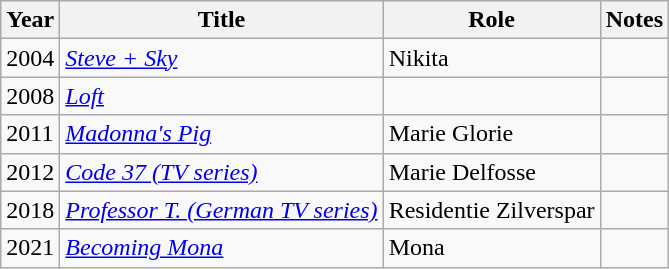<table class="wikitable sortable">
<tr>
<th>Year</th>
<th>Title</th>
<th>Role</th>
<th class="unsortable">Notes</th>
</tr>
<tr>
<td>2004</td>
<td><em><a href='#'>Steve + Sky</a></em></td>
<td>Nikita</td>
<td></td>
</tr>
<tr>
<td>2008</td>
<td><em><a href='#'>Loft</a></em></td>
<td></td>
<td></td>
</tr>
<tr>
<td>2011</td>
<td><em><a href='#'>Madonna's Pig</a></em></td>
<td>Marie Glorie</td>
<td></td>
</tr>
<tr>
<td>2012</td>
<td><em><a href='#'>Code 37 (TV series)</a></em></td>
<td>Marie Delfosse</td>
<td></td>
</tr>
<tr>
<td>2018</td>
<td><em><a href='#'>Professor T. (German TV series)</a></em></td>
<td>Residentie Zilverspar</td>
<td></td>
</tr>
<tr>
<td>2021</td>
<td><em><a href='#'>Becoming Mona</a></em></td>
<td>Mona</td>
<td></td>
</tr>
</table>
